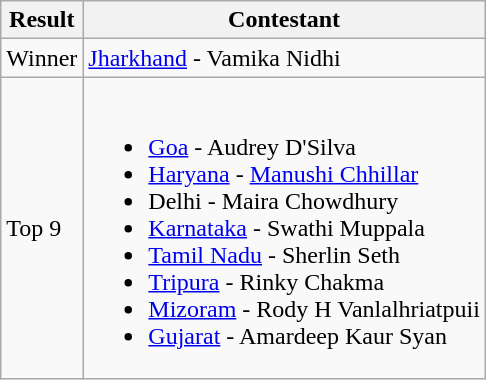<table class="wikitable">
<tr>
<th>Result</th>
<th>Contestant</th>
</tr>
<tr>
<td>Winner</td>
<td><a href='#'>Jharkhand</a> - Vamika Nidhi</td>
</tr>
<tr>
<td>Top 9</td>
<td><br><ul><li><a href='#'>Goa</a> - Audrey D'Silva</li><li><a href='#'>Haryana</a> - <a href='#'>Manushi Chhillar</a></li><li>Delhi - Maira Chowdhury</li><li><a href='#'>Karnataka</a> - Swathi Muppala</li><li><a href='#'>Tamil Nadu</a> - Sherlin Seth</li><li><a href='#'>Tripura</a> - Rinky Chakma</li><li><a href='#'>Mizoram</a> - Rody H Vanlalhriatpuii</li><li><a href='#'>Gujarat</a> - Amardeep Kaur Syan</li></ul></td>
</tr>
</table>
